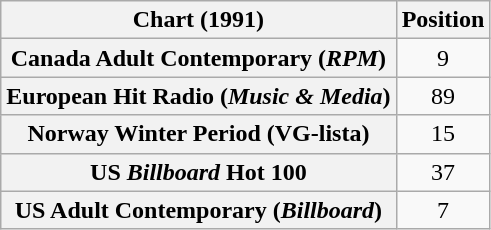<table class="wikitable sortable plainrowheaders" style="text-align:center">
<tr>
<th scope="col">Chart (1991)</th>
<th scope="col">Position</th>
</tr>
<tr>
<th scope="row">Canada Adult Contemporary (<em>RPM</em>)</th>
<td>9</td>
</tr>
<tr>
<th scope="row">European Hit Radio (<em>Music & Media</em>)</th>
<td>89</td>
</tr>
<tr>
<th scope="row">Norway Winter Period (VG-lista)</th>
<td>15</td>
</tr>
<tr>
<th scope="row">US <em>Billboard</em> Hot 100</th>
<td>37</td>
</tr>
<tr>
<th scope="row">US Adult Contemporary (<em>Billboard</em>)</th>
<td>7</td>
</tr>
</table>
